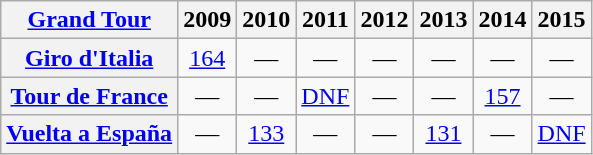<table class="wikitable plainrowheaders">
<tr>
<th scope="col"><a href='#'>Grand Tour</a></th>
<th scope="col">2009</th>
<th scope="col">2010</th>
<th scope="col">2011</th>
<th scope="col">2012</th>
<th scope="col">2013</th>
<th scope="col">2014</th>
<th scope="col">2015</th>
</tr>
<tr style="text-align:center;">
<th scope="row"> <a href='#'>Giro d'Italia</a></th>
<td style="text-align:center;"><a href='#'>164</a></td>
<td style="text-align:center;">—</td>
<td style="text-align:center;">—</td>
<td style="text-align:center;">—</td>
<td style="text-align:center;">—</td>
<td style="text-align:center;">—</td>
<td style="text-align:center;">—</td>
</tr>
<tr style="text-align:center;">
<th scope="row"> <a href='#'>Tour de France</a></th>
<td style="text-align:center;">—</td>
<td style="text-align:center;">—</td>
<td style="text-align:center;"><a href='#'>DNF</a></td>
<td style="text-align:center;">—</td>
<td style="text-align:center;">—</td>
<td style="text-align:center;"><a href='#'>157</a></td>
<td style="text-align:center;">—</td>
</tr>
<tr style="text-align:center;">
<th scope="row"> <a href='#'>Vuelta a España</a></th>
<td style="text-align:center;">—</td>
<td style="text-align:center;"><a href='#'>133</a></td>
<td style="text-align:center;">—</td>
<td style="text-align:center;">—</td>
<td style="text-align:center;"><a href='#'>131</a></td>
<td style="text-align:center;">—</td>
<td style="text-align:center;"><a href='#'>DNF</a></td>
</tr>
</table>
